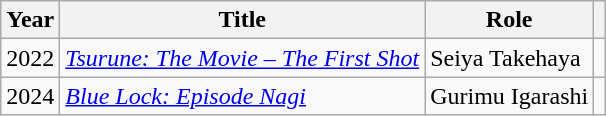<table class="wikitable sortable">
<tr>
<th>Year</th>
<th>Title</th>
<th>Role</th>
<th class="unsortable"></th>
</tr>
<tr>
<td>2022</td>
<td><em><a href='#'>Tsurune: The Movie – The First Shot</a></em></td>
<td>Seiya Takehaya</td>
<td></td>
</tr>
<tr>
<td>2024</td>
<td><em><a href='#'>Blue Lock: Episode Nagi</a></em></td>
<td>Gurimu Igarashi</td>
<td></td>
</tr>
</table>
